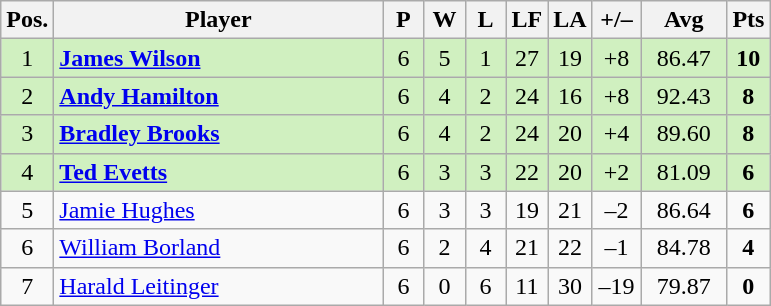<table class="wikitable" style="text-align:center; margin: 1em auto 1em auto, align:left">
<tr>
<th width=20>Pos.</th>
<th width=212>Player</th>
<th width=20>P</th>
<th width=20>W</th>
<th width=20>L</th>
<th width=20>LF</th>
<th width=20>LA</th>
<th width=25>+/–</th>
<th width=50>Avg</th>
<th width=20>Pts</th>
</tr>
<tr style="background:#D0F0C0;">
<td>1</td>
<td align=left> <strong><a href='#'>James Wilson</a></strong></td>
<td>6</td>
<td>5</td>
<td>1</td>
<td>27</td>
<td>19</td>
<td>+8</td>
<td>86.47</td>
<td><strong>10</strong></td>
</tr>
<tr style="background:#D0F0C0;">
<td>2</td>
<td align=left> <strong><a href='#'>Andy Hamilton</a></strong></td>
<td>6</td>
<td>4</td>
<td>2</td>
<td>24</td>
<td>16</td>
<td>+8</td>
<td>92.43</td>
<td><strong>8</strong></td>
</tr>
<tr style="background:#D0F0C0;">
<td>3</td>
<td align=left> <strong><a href='#'>Bradley Brooks</a></strong></td>
<td>6</td>
<td>4</td>
<td>2</td>
<td>24</td>
<td>20</td>
<td>+4</td>
<td>89.60</td>
<td><strong>8</strong></td>
</tr>
<tr style="background:#D0F0C0;">
<td>4</td>
<td align=left> <strong><a href='#'>Ted Evetts</a></strong></td>
<td>6</td>
<td>3</td>
<td>3</td>
<td>22</td>
<td>20</td>
<td>+2</td>
<td>81.09</td>
<td><strong>6</strong></td>
</tr>
<tr style=>
<td>5</td>
<td align=left> <a href='#'>Jamie Hughes</a></td>
<td>6</td>
<td>3</td>
<td>3</td>
<td>19</td>
<td>21</td>
<td>–2</td>
<td>86.64</td>
<td><strong>6</strong></td>
</tr>
<tr style=>
<td>6</td>
<td align=left> <a href='#'>William Borland</a></td>
<td>6</td>
<td>2</td>
<td>4</td>
<td>21</td>
<td>22</td>
<td>–1</td>
<td>84.78</td>
<td><strong>4</strong></td>
</tr>
<tr style=>
<td>7</td>
<td align=left> <a href='#'>Harald Leitinger</a></td>
<td>6</td>
<td>0</td>
<td>6</td>
<td>11</td>
<td>30</td>
<td>–19</td>
<td>79.87</td>
<td><strong>0</strong></td>
</tr>
</table>
